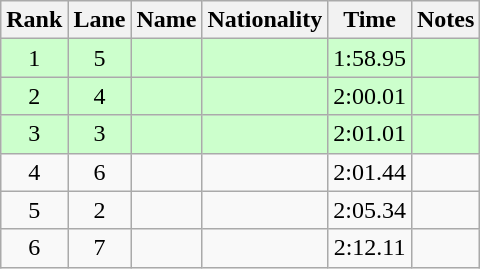<table class="wikitable sortable" style="text-align:center">
<tr>
<th>Rank</th>
<th>Lane</th>
<th>Name</th>
<th>Nationality</th>
<th>Time</th>
<th>Notes</th>
</tr>
<tr bgcolor=ccffcc>
<td>1</td>
<td>5</td>
<td align=left></td>
<td align=left></td>
<td>1:58.95</td>
<td><strong></strong></td>
</tr>
<tr bgcolor=ccffcc>
<td>2</td>
<td>4</td>
<td align=left></td>
<td align=left></td>
<td>2:00.01</td>
<td><strong></strong></td>
</tr>
<tr bgcolor=ccffcc>
<td>3</td>
<td>3</td>
<td align=left></td>
<td align=left></td>
<td>2:01.01</td>
<td><strong></strong></td>
</tr>
<tr>
<td>4</td>
<td>6</td>
<td align=left></td>
<td align=left></td>
<td>2:01.44</td>
<td></td>
</tr>
<tr>
<td>5</td>
<td>2</td>
<td align=left></td>
<td align=left></td>
<td>2:05.34</td>
<td></td>
</tr>
<tr>
<td>6</td>
<td>7</td>
<td align=left></td>
<td align=left></td>
<td>2:12.11</td>
<td></td>
</tr>
</table>
